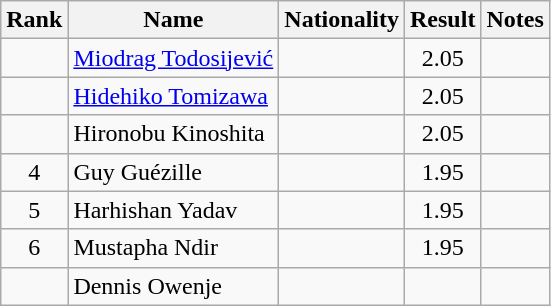<table class="wikitable sortable" style="text-align:center">
<tr>
<th>Rank</th>
<th>Name</th>
<th>Nationality</th>
<th>Result</th>
<th>Notes</th>
</tr>
<tr>
<td></td>
<td align=left><a href='#'>Miodrag Todosijević</a></td>
<td align=left></td>
<td>2.05</td>
<td></td>
</tr>
<tr>
<td></td>
<td align=left><a href='#'>Hidehiko Tomizawa</a></td>
<td align=left></td>
<td>2.05</td>
<td></td>
</tr>
<tr>
<td></td>
<td align=left>Hironobu Kinoshita</td>
<td align="left"></td>
<td>2.05</td>
<td></td>
</tr>
<tr>
<td>4</td>
<td align=left>Guy Guézille</td>
<td align="left"></td>
<td>1.95</td>
<td></td>
</tr>
<tr>
<td>5</td>
<td align=left>Harhishan Yadav</td>
<td align="left"></td>
<td>1.95</td>
<td></td>
</tr>
<tr>
<td>6</td>
<td align=left>Mustapha Ndir</td>
<td align="left"></td>
<td>1.95</td>
<td></td>
</tr>
<tr>
<td></td>
<td align=left>Dennis Owenje</td>
<td align="left"></td>
<td></td>
<td></td>
</tr>
</table>
